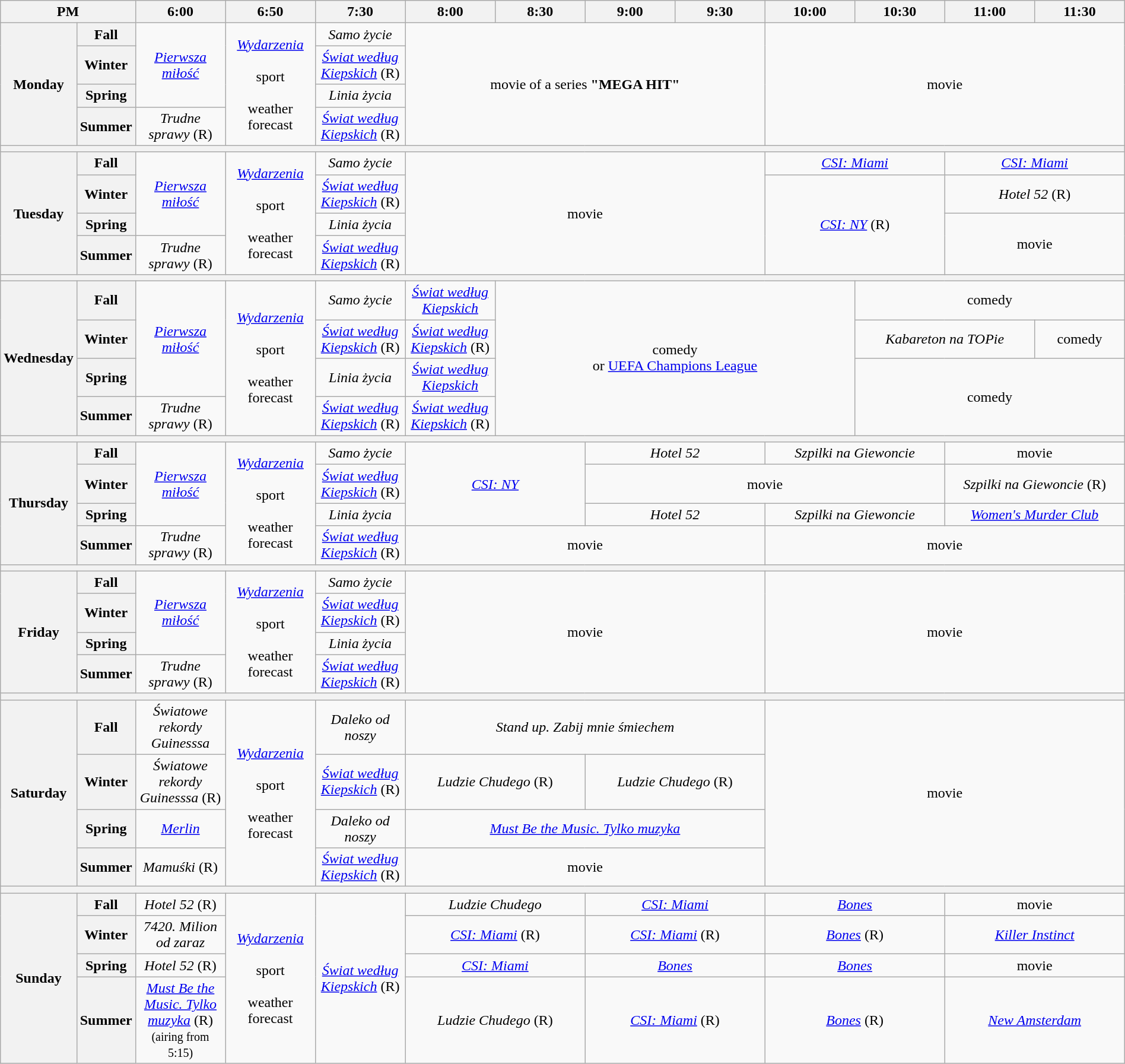<table class="wikitable" style="width:100%;margin-right:0;text-align:center">
<tr>
<th colspan="2" style="width:7%;">PM</th>
<th style="width:8%;">6:00</th>
<th style="width:8%;">6:50</th>
<th style="width:8%;">7:30</th>
<th style="width:8%;">8:00</th>
<th style="width:8%;">8:30</th>
<th style="width:8%;">9:00</th>
<th style="width:8%;">9:30</th>
<th style="width:8%;">10:00</th>
<th style="width:8%;">10:30</th>
<th style="width:8%;">11:00</th>
<th style="width:8%;">11:30</th>
</tr>
<tr>
<th rowspan="4">Monday</th>
<th>Fall</th>
<td rowspan="3"><em><a href='#'>Pierwsza miłość</a></em></td>
<td rowspan="4"><em><a href='#'>Wydarzenia</a></em><br> <br>sport<br> <br>weather forecast</td>
<td><em>Samo życie</em></td>
<td colspan="4" rowspan="4">movie of a series <strong>"MEGA HIT"</strong></td>
<td colspan="4" rowspan="4">movie</td>
</tr>
<tr>
<th>Winter</th>
<td><em><a href='#'>Świat według Kiepskich</a></em> (R)</td>
</tr>
<tr>
<th>Spring</th>
<td><em>Linia życia</em></td>
</tr>
<tr>
<th>Summer</th>
<td><em>Trudne sprawy</em> (R)</td>
<td><em><a href='#'>Świat według Kiepskich</a></em> (R)</td>
</tr>
<tr>
<th colspan="13"></th>
</tr>
<tr>
<th rowspan="4">Tuesday</th>
<th>Fall</th>
<td rowspan="3"><em><a href='#'>Pierwsza miłość</a></em></td>
<td rowspan="4"><em><a href='#'>Wydarzenia</a></em><br> <br>sport<br> <br>weather forecast</td>
<td><em>Samo życie</em></td>
<td colspan="4" rowspan="4">movie</td>
<td colspan="2"><em><a href='#'>CSI: Miami</a></em></td>
<td colspan="2"><em><a href='#'>CSI: Miami</a></em></td>
</tr>
<tr>
<th>Winter</th>
<td><em><a href='#'>Świat według Kiepskich</a></em> (R)</td>
<td colspan="2" rowspan="3"><em><a href='#'>CSI: NY</a></em> (R)</td>
<td colspan="2"><em>Hotel 52</em> (R)</td>
</tr>
<tr>
<th>Spring</th>
<td><em>Linia życia</em></td>
<td colspan="2" rowspan="2">movie</td>
</tr>
<tr>
<th>Summer</th>
<td><em>Trudne sprawy</em> (R)</td>
<td><em><a href='#'>Świat według Kiepskich</a></em> (R)</td>
</tr>
<tr>
<th colspan="13"></th>
</tr>
<tr>
<th rowspan="4">Wednesday</th>
<th>Fall</th>
<td rowspan="3"><em><a href='#'>Pierwsza miłość</a></em></td>
<td rowspan="4"><em><a href='#'>Wydarzenia</a></em><br> <br>sport<br> <br>weather forecast</td>
<td><em>Samo życie</em></td>
<td><em><a href='#'>Świat według Kiepskich</a></em></td>
<td colspan="4" rowspan="4">comedy<br>or <a href='#'>UEFA Champions League</a></td>
<td colspan="3">comedy</td>
</tr>
<tr>
<th>Winter</th>
<td><em><a href='#'>Świat według Kiepskich</a></em> (R)</td>
<td><em><a href='#'>Świat według Kiepskich</a></em> (R)</td>
<td colspan="2"><em>Kabareton na TOPie</em></td>
<td>comedy</td>
</tr>
<tr>
<th>Spring</th>
<td><em>Linia życia</em></td>
<td><em><a href='#'>Świat według Kiepskich</a></em></td>
<td colspan="3" rowspan="2">comedy</td>
</tr>
<tr>
<th>Summer</th>
<td><em>Trudne sprawy</em> (R)</td>
<td><em><a href='#'>Świat według Kiepskich</a></em> (R)</td>
<td><em><a href='#'>Świat według Kiepskich</a></em> (R)</td>
</tr>
<tr>
<th colspan="13"></th>
</tr>
<tr>
<th rowspan="4">Thursday</th>
<th>Fall</th>
<td rowspan="3"><em><a href='#'>Pierwsza miłość</a></em></td>
<td rowspan="4"><em><a href='#'>Wydarzenia</a></em><br> <br>sport<br> <br>weather forecast</td>
<td><em>Samo życie</em></td>
<td colspan="2" rowspan="3"><em><a href='#'>CSI: NY</a></em></td>
<td colspan="2"><em>Hotel 52</em></td>
<td colspan="2"><em>Szpilki na Giewoncie</em></td>
<td colspan="2">movie</td>
</tr>
<tr>
<th>Winter</th>
<td><em><a href='#'>Świat według Kiepskich</a></em> (R)</td>
<td colspan="4">movie</td>
<td colspan="2"><em>Szpilki na Giewoncie</em> (R)</td>
</tr>
<tr>
<th>Spring</th>
<td><em>Linia życia</em></td>
<td colspan="2"><em>Hotel 52</em></td>
<td colspan="2"><em>Szpilki na Giewoncie</em></td>
<td colspan="2"><em><a href='#'>Women's Murder Club</a></em></td>
</tr>
<tr>
<th>Summer</th>
<td><em>Trudne sprawy</em> (R)</td>
<td><em><a href='#'>Świat według Kiepskich</a></em> (R)</td>
<td colspan="4">movie</td>
<td colspan="4">movie</td>
</tr>
<tr>
<th colspan="13"></th>
</tr>
<tr>
<th rowspan="4">Friday</th>
<th>Fall</th>
<td rowspan="3"><em><a href='#'>Pierwsza miłość</a></em></td>
<td rowspan="4"><em><a href='#'>Wydarzenia</a></em><br> <br>sport<br> <br>weather forecast</td>
<td><em>Samo życie</em></td>
<td colspan="4" rowspan="4">movie</td>
<td colspan="4" rowspan="4">movie</td>
</tr>
<tr>
<th>Winter</th>
<td><em><a href='#'>Świat według Kiepskich</a></em> (R)</td>
</tr>
<tr>
<th>Spring</th>
<td><em>Linia życia</em></td>
</tr>
<tr>
<th>Summer</th>
<td><em>Trudne sprawy</em> (R)</td>
<td><em><a href='#'>Świat według Kiepskich</a></em> (R)</td>
</tr>
<tr>
<th colspan="13"></th>
</tr>
<tr>
<th rowspan="4">Saturday</th>
<th>Fall</th>
<td><em>Światowe rekordy Guinesssa</em></td>
<td rowspan="4"><em><a href='#'>Wydarzenia</a></em><br> <br>sport<br> <br>weather forecast</td>
<td><em>Daleko od noszy</em></td>
<td colspan="4"><em>Stand up. Zabij mnie śmiechem</em></td>
<td colspan="4" rowspan="4">movie</td>
</tr>
<tr>
<th>Winter</th>
<td><em>Światowe rekordy Guinesssa</em> (R)</td>
<td><em><a href='#'>Świat według Kiepskich</a></em> (R)</td>
<td colspan="2"><em>Ludzie Chudego</em> (R)</td>
<td colspan="2"><em>Ludzie Chudego</em> (R)</td>
</tr>
<tr>
<th>Spring</th>
<td><em><a href='#'>Merlin</a></em></td>
<td><em>Daleko od noszy</em></td>
<td colspan="4"><em><a href='#'>Must Be the Music. Tylko muzyka</a></em></td>
</tr>
<tr>
<th>Summer</th>
<td><em>Mamuśki</em> (R)</td>
<td><em><a href='#'>Świat według Kiepskich</a></em> (R)</td>
<td colspan="4">movie</td>
</tr>
<tr>
<th colspan="13"></th>
</tr>
<tr>
<th rowspan="4">Sunday</th>
<th>Fall</th>
<td><em>Hotel 52</em> (R)</td>
<td rowspan="4"><em><a href='#'>Wydarzenia</a></em><br> <br>sport<br> <br>weather forecast</td>
<td rowspan="4"><em><a href='#'>Świat według Kiepskich</a></em> (R)</td>
<td colspan="2"><em>Ludzie Chudego</em></td>
<td colspan="2"><em><a href='#'>CSI: Miami</a></em></td>
<td colspan="2"><em><a href='#'>Bones</a></em></td>
<td colspan="2">movie</td>
</tr>
<tr>
<th>Winter</th>
<td><em>7420. Milion od zaraz</em></td>
<td colspan="2"><em><a href='#'>CSI: Miami</a></em> (R)</td>
<td colspan="2"><em><a href='#'>CSI: Miami</a></em> (R)</td>
<td colspan="2"><em><a href='#'>Bones</a></em> (R)</td>
<td colspan="2"><em><a href='#'>Killer Instinct</a></em></td>
</tr>
<tr>
<th>Spring</th>
<td><em>Hotel 52</em> (R)</td>
<td colspan="2"><em><a href='#'>CSI: Miami</a></em></td>
<td colspan="2"><em><a href='#'>Bones</a></em></td>
<td colspan="2"><em><a href='#'>Bones</a></em></td>
<td colspan="2">movie</td>
</tr>
<tr>
<th>Summer</th>
<td><em><a href='#'>Must Be the Music. Tylko muzyka</a></em> (R) <br><small>(airing from 5:15)</small></td>
<td colspan="2"><em>Ludzie Chudego</em> (R)</td>
<td colspan="2"><em><a href='#'>CSI: Miami</a></em> (R)</td>
<td colspan="2"><em><a href='#'>Bones</a></em> (R)</td>
<td colspan="2"><em><a href='#'>New Amsterdam</a></em></td>
</tr>
</table>
